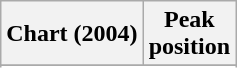<table class="wikitable sortable">
<tr>
<th>Chart (2004)</th>
<th>Peak<br>position</th>
</tr>
<tr>
</tr>
<tr>
</tr>
</table>
